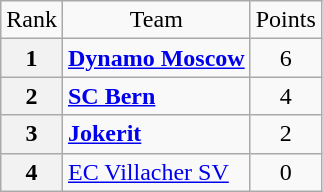<table class="wikitable" style="text-align: center;">
<tr>
<td>Rank</td>
<td>Team</td>
<td>Points</td>
</tr>
<tr>
<th>1</th>
<td style="text-align: left;"> <strong><a href='#'>Dynamo Moscow</a></strong></td>
<td>6</td>
</tr>
<tr>
<th>2</th>
<td style="text-align: left;"> <strong><a href='#'>SC Bern</a></strong></td>
<td>4</td>
</tr>
<tr>
<th>3</th>
<td style="text-align: left;"> <strong><a href='#'>Jokerit</a></strong></td>
<td>2</td>
</tr>
<tr>
<th>4</th>
<td style="text-align: left;"> <a href='#'>EC Villacher SV</a></td>
<td>0</td>
</tr>
</table>
